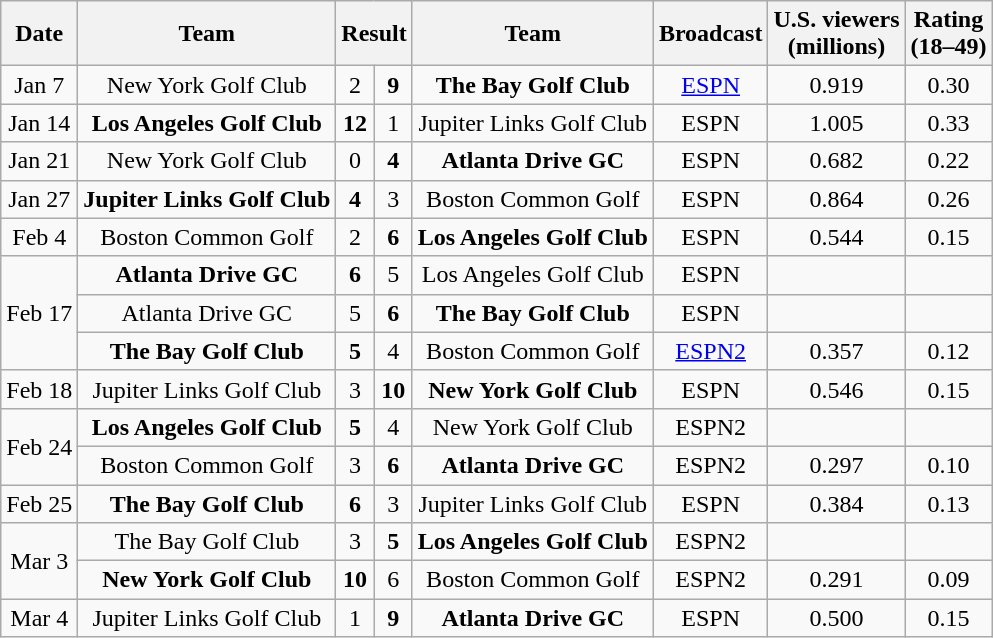<table class="wikitable plainrowheaders sortable" style="text-align:center;">
<tr>
<th scope="col">Date</th>
<th scope="col">Team</th>
<th scope="col" colspan="2">Result</th>
<th scope="col">Team</th>
<th scope="col">Broadcast</th>
<th scope="col">U.S. viewers<br>(millions)</th>
<th scope="col">Rating<br>(18–49)</th>
</tr>
<tr>
<td>Jan 7</td>
<td>New York Golf Club</td>
<td>2</td>
<td><strong>9</strong></td>
<td><strong>The Bay Golf Club</strong></td>
<td><a href='#'>ESPN</a></td>
<td>0.919</td>
<td>0.30</td>
</tr>
<tr>
<td>Jan 14</td>
<td><strong>Los Angeles Golf Club</strong></td>
<td><strong>12</strong></td>
<td>1</td>
<td>Jupiter Links Golf Club</td>
<td>ESPN</td>
<td>1.005</td>
<td>0.33</td>
</tr>
<tr>
<td>Jan 21</td>
<td>New York Golf Club</td>
<td>0</td>
<td><strong>4</strong></td>
<td><strong>Atlanta Drive GC</strong></td>
<td>ESPN</td>
<td>0.682</td>
<td>0.22</td>
</tr>
<tr>
<td>Jan 27</td>
<td><strong>Jupiter Links Golf Club</strong></td>
<td><strong>4 </strong></td>
<td>3</td>
<td>Boston Common Golf</td>
<td>ESPN</td>
<td>0.864</td>
<td>0.26</td>
</tr>
<tr>
<td>Feb 4</td>
<td>Boston Common Golf</td>
<td>2</td>
<td><strong>6</strong></td>
<td><strong>Los Angeles Golf Club</strong></td>
<td>ESPN</td>
<td>0.544</td>
<td>0.15</td>
</tr>
<tr>
<td rowspan="3">Feb 17</td>
<td><strong>Atlanta Drive GC</strong></td>
<td><strong>6 </strong></td>
<td>5</td>
<td>Los Angeles Golf Club</td>
<td>ESPN</td>
<td></td>
<td></td>
</tr>
<tr>
<td>Atlanta Drive GC</td>
<td>5</td>
<td><strong>6</strong></td>
<td><strong>The Bay Golf Club</strong></td>
<td>ESPN</td>
<td></td>
<td></td>
</tr>
<tr>
<td><strong>The Bay Golf Club</strong></td>
<td><strong>5</strong></td>
<td>4</td>
<td>Boston Common Golf</td>
<td><a href='#'>ESPN2</a></td>
<td>0.357</td>
<td>0.12</td>
</tr>
<tr>
<td>Feb 18</td>
<td>Jupiter Links Golf Club</td>
<td>3</td>
<td><strong>10</strong></td>
<td><strong>New York Golf Club</strong></td>
<td>ESPN</td>
<td>0.546</td>
<td>0.15</td>
</tr>
<tr>
<td rowspan="2">Feb 24</td>
<td><strong>Los Angeles Golf Club</strong></td>
<td><strong>5 </strong></td>
<td>4</td>
<td>New York Golf Club</td>
<td>ESPN2</td>
<td></td>
<td></td>
</tr>
<tr>
<td>Boston Common Golf</td>
<td>3</td>
<td><strong>6</strong></td>
<td><strong>Atlanta Drive GC</strong></td>
<td>ESPN2</td>
<td>0.297</td>
<td>0.10</td>
</tr>
<tr>
<td>Feb 25</td>
<td><strong>The Bay Golf Club</strong></td>
<td><strong>6</strong></td>
<td>3</td>
<td>Jupiter Links Golf Club</td>
<td>ESPN</td>
<td>0.384</td>
<td>0.13</td>
</tr>
<tr>
<td rowspan="2">Mar 3</td>
<td>The Bay Golf Club</td>
<td>3</td>
<td><strong>5</strong></td>
<td><strong>Los Angeles Golf Club</strong></td>
<td>ESPN2</td>
<td></td>
<td></td>
</tr>
<tr>
<td><strong>New York Golf Club</strong></td>
<td><strong>10</strong></td>
<td>6</td>
<td>Boston Common Golf</td>
<td>ESPN2</td>
<td>0.291</td>
<td>0.09</td>
</tr>
<tr>
<td>Mar 4</td>
<td>Jupiter Links Golf Club</td>
<td>1</td>
<td><strong>9</strong></td>
<td><strong>Atlanta Drive GC</strong></td>
<td>ESPN</td>
<td>0.500</td>
<td>0.15</td>
</tr>
</table>
